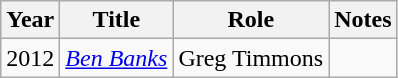<table class="wikitable">
<tr>
<th>Year</th>
<th>Title</th>
<th>Role</th>
<th>Notes</th>
</tr>
<tr>
<td>2012</td>
<td><a href='#'><em>Ben Banks</em></a></td>
<td>Greg Timmons</td>
<td></td>
</tr>
</table>
